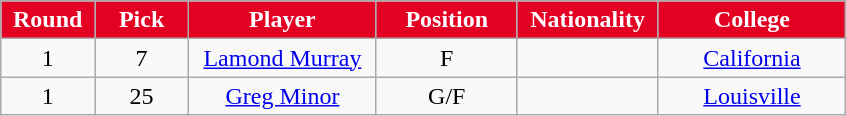<table class="wikitable sortable sortable">
<tr>
<th style="background:#E30022; color:white" width="10%">Round</th>
<th style="background:#E30022; color:white" width="10%">Pick</th>
<th style="background:#E30022; color:white" width="20%">Player</th>
<th style="background:#E30022; color:white" width="15%">Position</th>
<th style="background:#E30022; color:white" width="15%">Nationality</th>
<th style="background:#E30022; color:white" width="20%">College</th>
</tr>
<tr style="text-align: center">
<td>1</td>
<td>7</td>
<td><a href='#'>Lamond Murray</a></td>
<td>F</td>
<td></td>
<td><a href='#'>California</a></td>
</tr>
<tr style="text-align: center">
<td>1</td>
<td>25</td>
<td><a href='#'>Greg Minor</a></td>
<td>G/F</td>
<td></td>
<td><a href='#'>Louisville</a></td>
</tr>
</table>
